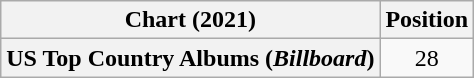<table class="wikitable plainrowheaders" style="text-align:center">
<tr>
<th scope="col">Chart (2021)</th>
<th scope="col">Position</th>
</tr>
<tr>
<th scope="row">US Top Country Albums (<em>Billboard</em>)</th>
<td>28</td>
</tr>
</table>
